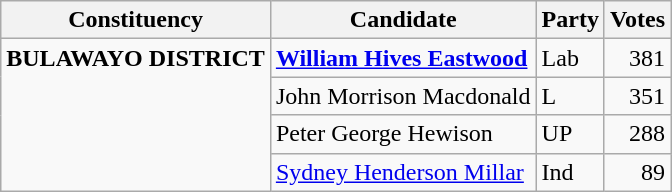<table class="wikitable">
<tr>
<th align="left">Constituency</th>
<th align="center" valign="top">Candidate</th>
<th align="center" valign="top">Party</th>
<th align="center" valign="top">Votes</th>
</tr>
<tr>
<td valign="top" rowspan="4"><strong>BULAWAYO DISTRICT</strong></td>
<td align="left"><strong><a href='#'>William Hives Eastwood</a></strong></td>
<td align="left">Lab</td>
<td align="right">381</td>
</tr>
<tr>
<td align="left">John Morrison Macdonald</td>
<td align="left">L</td>
<td align="right">351</td>
</tr>
<tr>
<td align="left">Peter George Hewison</td>
<td align="left">UP</td>
<td align="right">288</td>
</tr>
<tr>
<td align="left"><a href='#'>Sydney Henderson Millar</a></td>
<td align="left">Ind</td>
<td align="right">89</td>
</tr>
</table>
